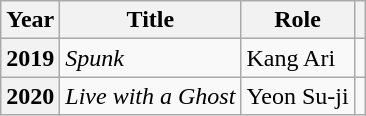<table class="wikitable plainrowheaders">
<tr>
<th scope="col">Year</th>
<th scope="col">Title</th>
<th scope="col">Role</th>
<th scope="col" class="unsortable"></th>
</tr>
<tr>
<th scope="row">2019</th>
<td><em>Spunk</em></td>
<td>Kang Ari</td>
<td style="text-align:center"></td>
</tr>
<tr>
<th scope="row">2020</th>
<td><em>Live with a Ghost</em></td>
<td>Yeon Su-ji</td>
<td style="text-align:center"></td>
</tr>
</table>
